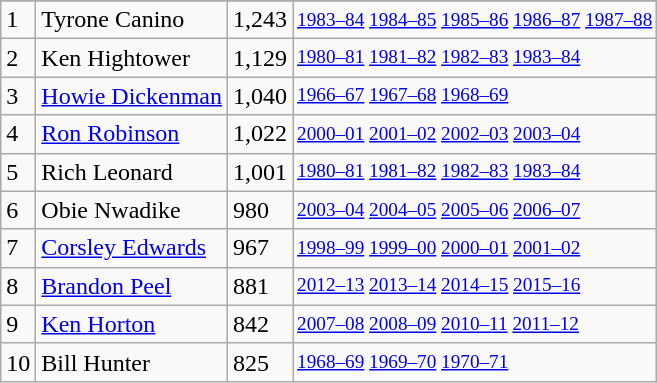<table class="wikitable">
<tr>
</tr>
<tr>
<td>1</td>
<td>Tyrone Canino</td>
<td>1,243</td>
<td style="font-size:80%;"><a href='#'>1983–84</a> <a href='#'>1984–85</a> <a href='#'>1985–86</a> <a href='#'>1986–87</a> <a href='#'>1987–88</a></td>
</tr>
<tr>
<td>2</td>
<td>Ken Hightower</td>
<td>1,129</td>
<td style="font-size:80%;"><a href='#'>1980–81</a> <a href='#'>1981–82</a> <a href='#'>1982–83</a> <a href='#'>1983–84</a></td>
</tr>
<tr>
<td>3</td>
<td><a href='#'>Howie Dickenman</a></td>
<td>1,040</td>
<td style="font-size:80%;"><a href='#'>1966–67</a> <a href='#'>1967–68</a> <a href='#'>1968–69</a></td>
</tr>
<tr>
<td>4</td>
<td><a href='#'>Ron Robinson</a></td>
<td>1,022</td>
<td style="font-size:80%;"><a href='#'>2000–01</a> <a href='#'>2001–02</a> <a href='#'>2002–03</a> <a href='#'>2003–04</a></td>
</tr>
<tr>
<td>5</td>
<td>Rich Leonard</td>
<td>1,001</td>
<td style="font-size:80%;"><a href='#'>1980–81</a> <a href='#'>1981–82</a> <a href='#'>1982–83</a> <a href='#'>1983–84</a></td>
</tr>
<tr>
<td>6</td>
<td>Obie Nwadike</td>
<td>980</td>
<td style="font-size:80%;"><a href='#'>2003–04</a> <a href='#'>2004–05</a> <a href='#'>2005–06</a> <a href='#'>2006–07</a></td>
</tr>
<tr>
<td>7</td>
<td><a href='#'>Corsley Edwards</a></td>
<td>967</td>
<td style="font-size:80%;"><a href='#'>1998–99</a> <a href='#'>1999–00</a> <a href='#'>2000–01</a> <a href='#'>2001–02</a></td>
</tr>
<tr>
<td>8</td>
<td><a href='#'>Brandon Peel</a></td>
<td>881</td>
<td style="font-size:80%;"><a href='#'>2012–13</a> <a href='#'>2013–14</a> <a href='#'>2014–15</a> <a href='#'>2015–16</a></td>
</tr>
<tr>
<td>9</td>
<td><a href='#'>Ken Horton</a></td>
<td>842</td>
<td style="font-size:80%;"><a href='#'>2007–08</a> <a href='#'>2008–09</a> <a href='#'>2010–11</a> <a href='#'>2011–12</a></td>
</tr>
<tr>
<td>10</td>
<td>Bill Hunter</td>
<td>825</td>
<td style="font-size:80%;"><a href='#'>1968–69</a> <a href='#'>1969–70</a> <a href='#'>1970–71</a></td>
</tr>
</table>
